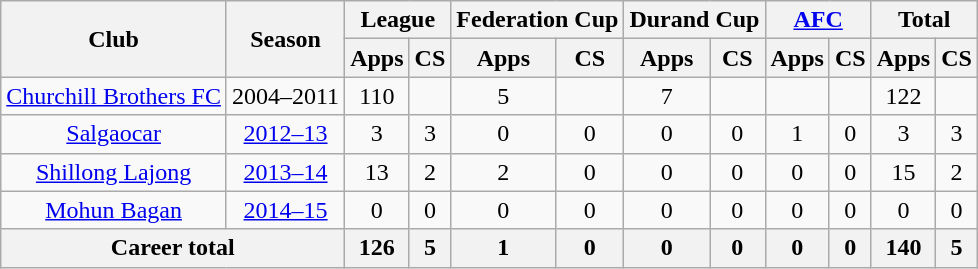<table class="wikitable" style="text-align:center;">
<tr>
<th rowspan="2">Club</th>
<th rowspan="2">Season</th>
<th colspan="2">League</th>
<th colspan="2">Federation Cup</th>
<th colspan="2">Durand Cup</th>
<th colspan="2"><a href='#'>AFC</a></th>
<th colspan="2">Total</th>
</tr>
<tr>
<th>Apps</th>
<th>CS</th>
<th>Apps</th>
<th>CS</th>
<th>Apps</th>
<th>CS</th>
<th>Apps</th>
<th>CS</th>
<th>Apps</th>
<th>CS</th>
</tr>
<tr>
<td><a href='#'>Churchill Brothers FC</a></td>
<td>2004–2011</td>
<td>110</td>
<td></td>
<td>5</td>
<td></td>
<td>7</td>
<td></td>
<td></td>
<td></td>
<td>122</td>
<td></td>
</tr>
<tr>
<td rowspan="1"><a href='#'>Salgaocar</a></td>
<td><a href='#'>2012–13</a></td>
<td>3</td>
<td>3</td>
<td>0</td>
<td>0</td>
<td>0</td>
<td>0</td>
<td>1</td>
<td>0</td>
<td>3</td>
<td>3</td>
</tr>
<tr>
<td><a href='#'>Shillong Lajong</a></td>
<td><a href='#'>2013–14</a></td>
<td>13</td>
<td>2</td>
<td>2</td>
<td>0</td>
<td>0</td>
<td>0</td>
<td>0</td>
<td>0</td>
<td>15</td>
<td>2</td>
</tr>
<tr>
<td><a href='#'>Mohun Bagan</a></td>
<td><a href='#'>2014–15</a></td>
<td>0</td>
<td>0</td>
<td>0</td>
<td>0</td>
<td>0</td>
<td>0</td>
<td>0</td>
<td>0</td>
<td>0</td>
<td>0</td>
</tr>
<tr>
<th colspan="2">Career total</th>
<th>126</th>
<th>5</th>
<th>1</th>
<th>0</th>
<th>0</th>
<th>0</th>
<th>0</th>
<th>0</th>
<th>140</th>
<th>5</th>
</tr>
</table>
